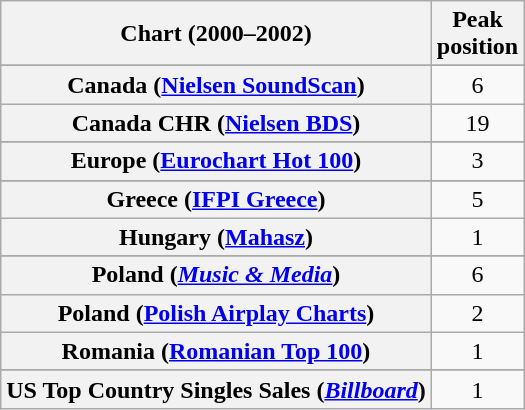<table class="wikitable sortable plainrowheaders" style="text-align:center">
<tr>
<th>Chart (2000–2002)</th>
<th>Peak<br>position</th>
</tr>
<tr>
</tr>
<tr>
</tr>
<tr>
</tr>
<tr>
</tr>
<tr>
<th scope="row">Canada (<a href='#'>Nielsen SoundScan</a>)</th>
<td>6</td>
</tr>
<tr>
<th scope="row">Canada CHR (<a href='#'>Nielsen BDS</a>)</th>
<td align="center">19</td>
</tr>
<tr>
</tr>
<tr>
<th scope="row">Europe (<a href='#'>Eurochart Hot 100</a>)</th>
<td>3</td>
</tr>
<tr>
</tr>
<tr>
</tr>
<tr>
</tr>
<tr>
<th scope="row">Greece (<a href='#'>IFPI Greece</a>)</th>
<td>5</td>
</tr>
<tr>
<th scope="row">Hungary (<a href='#'>Mahasz</a>)</th>
<td>1</td>
</tr>
<tr>
</tr>
<tr>
</tr>
<tr>
</tr>
<tr>
</tr>
<tr>
</tr>
<tr>
</tr>
<tr>
<th scope="row">Poland (<em><a href='#'>Music & Media</a></em>)</th>
<td>6</td>
</tr>
<tr>
<th scope="row">Poland (<a href='#'>Polish Airplay Charts</a>)</th>
<td>2</td>
</tr>
<tr>
<th scope="row">Romania (<a href='#'>Romanian Top 100</a>)</th>
<td>1</td>
</tr>
<tr>
</tr>
<tr>
</tr>
<tr>
</tr>
<tr>
</tr>
<tr>
</tr>
<tr>
</tr>
<tr>
</tr>
<tr>
</tr>
<tr>
</tr>
<tr>
</tr>
<tr>
</tr>
<tr>
<th scope="row">US Top Country Singles Sales (<em><a href='#'>Billboard</a></em>)<br></th>
<td>1</td>
</tr>
</table>
